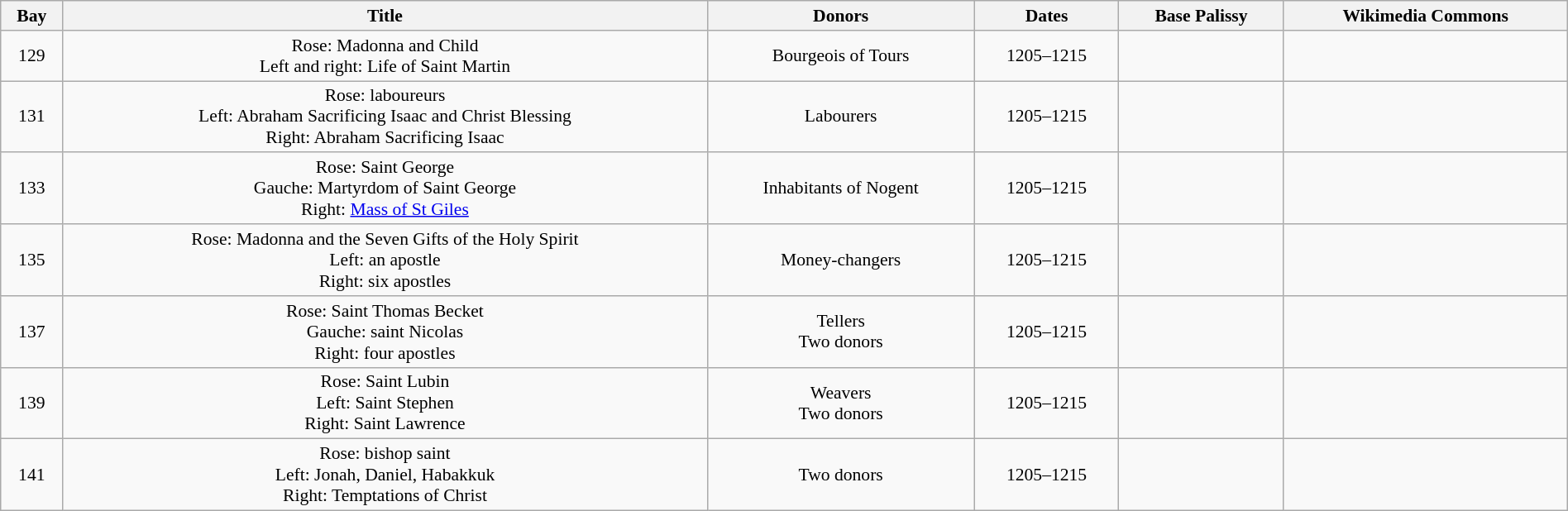<table class="wikitable" style="width:100%;text-align:center;font-size:90%;">
<tr>
<th>Bay</th>
<th>Title</th>
<th>Donors</th>
<th>Dates</th>
<th>Base Palissy</th>
<th>Wikimedia Commons</th>
</tr>
<tr>
<td>129</td>
<td>Rose: Madonna and Child<br>Left and right: Life of Saint Martin</td>
<td>Bourgeois of Tours</td>
<td>1205–1215</td>
<td></td>
<td></td>
</tr>
<tr>
<td>131</td>
<td>Rose: laboureurs<br>Left: Abraham Sacrificing Isaac and Christ Blessing<br>Right: Abraham Sacrificing Isaac</td>
<td>Labourers</td>
<td>1205–1215</td>
<td></td>
<td></td>
</tr>
<tr>
<td>133</td>
<td>Rose: Saint George<br>Gauche: Martyrdom of Saint George<br>Right: <a href='#'>Mass of St Giles</a></td>
<td>Inhabitants of Nogent</td>
<td>1205–1215</td>
<td></td>
<td></td>
</tr>
<tr>
<td>135</td>
<td>Rose: Madonna and the Seven Gifts of the Holy Spirit<br>Left: an apostle<br>Right: six apostles</td>
<td>Money-changers</td>
<td>1205–1215</td>
<td></td>
<td></td>
</tr>
<tr>
<td>137</td>
<td>Rose: Saint Thomas Becket<br>Gauche: saint Nicolas<br>Right: four apostles</td>
<td>Tellers<br>Two donors</td>
<td>1205–1215</td>
<td></td>
<td></td>
</tr>
<tr>
<td>139</td>
<td>Rose: Saint Lubin<br>Left: Saint Stephen<br>Right: Saint Lawrence</td>
<td>Weavers<br>Two donors</td>
<td>1205–1215</td>
<td></td>
<td></td>
</tr>
<tr>
<td>141</td>
<td>Rose: bishop saint<br>Left: Jonah, Daniel, Habakkuk<br>Right: Temptations of Christ</td>
<td>Two donors</td>
<td>1205–1215</td>
<td></td>
<td></td>
</tr>
</table>
